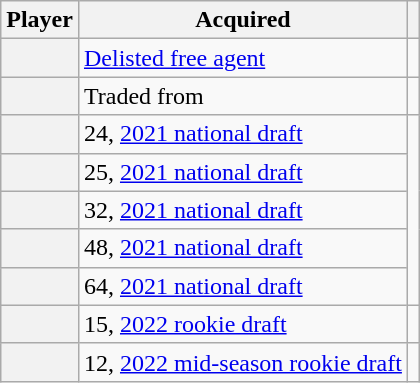<table class="wikitable plainrowheaders">
<tr>
<th scope="col">Player</th>
<th scope="col">Acquired</th>
<th scope="col"></th>
</tr>
<tr>
<th scope="row"></th>
<td><a href='#'>Delisted free agent</a> </td>
<td align="center"></td>
</tr>
<tr>
<th scope="row"></th>
<td>Traded from </td>
<td align="center"></td>
</tr>
<tr>
<th scope="row"></th>
<td> 24, <a href='#'>2021 national draft</a></td>
<td align="center" rowspan=5></td>
</tr>
<tr>
<th scope="row"></th>
<td> 25, <a href='#'>2021 national draft</a></td>
</tr>
<tr>
<th scope="row"></th>
<td> 32, <a href='#'>2021 national draft</a></td>
</tr>
<tr>
<th scope="row"></th>
<td> 48, <a href='#'>2021 national draft</a></td>
</tr>
<tr>
<th scope="row"></th>
<td> 64, <a href='#'>2021 national draft</a></td>
</tr>
<tr>
<th scope="row"></th>
<td> 15, <a href='#'>2022 rookie draft</a></td>
<td align="center"></td>
</tr>
<tr>
<th scope="row"></th>
<td> 12, <a href='#'>2022 mid-season rookie draft</a></td>
<td align="center"></td>
</tr>
</table>
